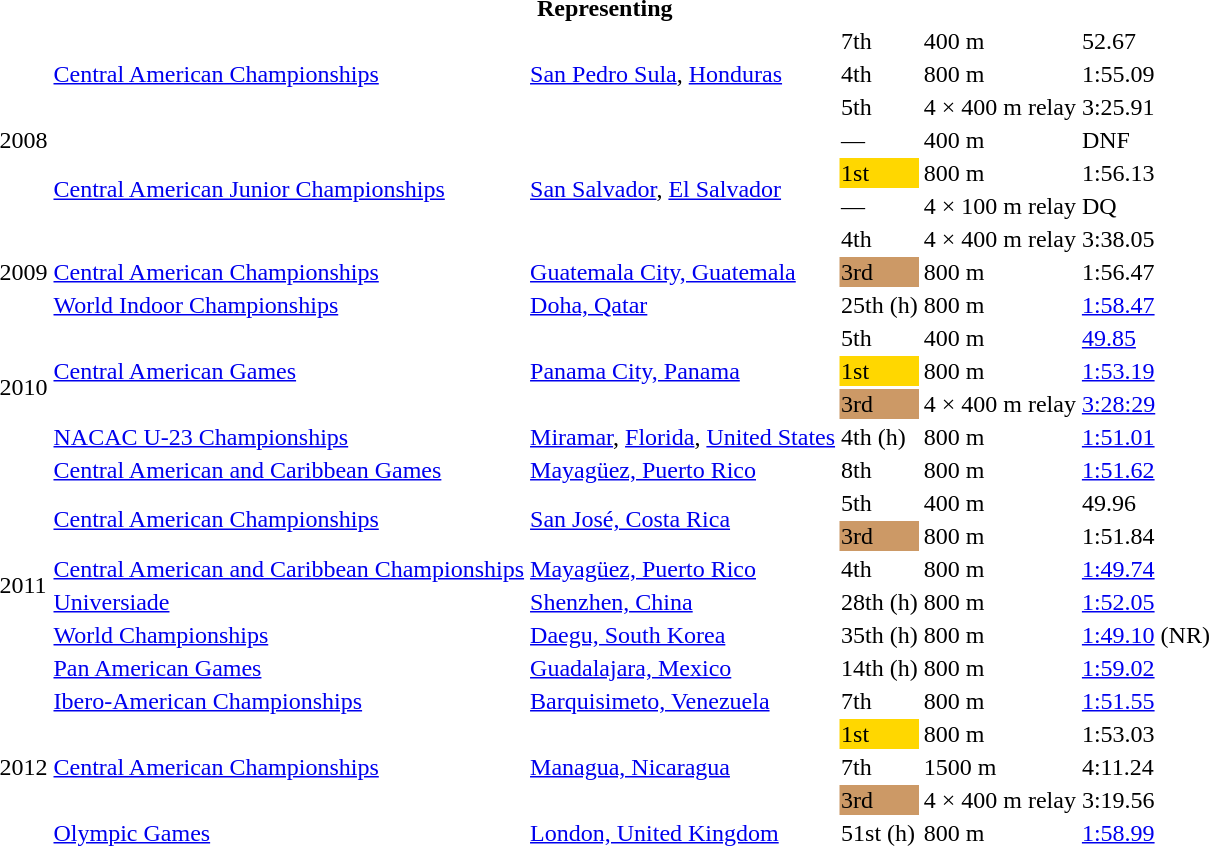<table>
<tr>
<th colspan="6">Representing </th>
</tr>
<tr>
<td rowspan=7>2008</td>
<td rowspan=3><a href='#'>Central American Championships</a></td>
<td rowspan=3><a href='#'>San Pedro Sula</a>, <a href='#'>Honduras</a></td>
<td>7th</td>
<td>400 m</td>
<td>52.67</td>
</tr>
<tr>
<td>4th</td>
<td>800 m</td>
<td>1:55.09</td>
</tr>
<tr>
<td>5th</td>
<td>4 × 400 m relay</td>
<td>3:25.91</td>
</tr>
<tr>
<td rowspan=4><a href='#'>Central American Junior Championships</a></td>
<td rowspan=4><a href='#'>San Salvador</a>, <a href='#'>El Salvador</a></td>
<td>—</td>
<td>400 m</td>
<td>DNF</td>
</tr>
<tr>
<td bgcolor=gold>1st</td>
<td>800 m</td>
<td>1:56.13</td>
</tr>
<tr>
<td>—</td>
<td>4 × 100 m relay</td>
<td>DQ</td>
</tr>
<tr>
<td>4th</td>
<td>4 × 400 m relay</td>
<td>3:38.05</td>
</tr>
<tr>
<td>2009</td>
<td><a href='#'>Central American Championships</a></td>
<td><a href='#'>Guatemala City, Guatemala</a></td>
<td bgcolor=cc9966>3rd</td>
<td>800 m</td>
<td>1:56.47</td>
</tr>
<tr>
<td rowspan=6>2010</td>
<td><a href='#'>World Indoor Championships</a></td>
<td><a href='#'>Doha, Qatar</a></td>
<td>25th (h)</td>
<td>800 m</td>
<td><a href='#'>1:58.47</a></td>
</tr>
<tr>
<td rowspan=3><a href='#'>Central American Games</a></td>
<td rowspan=3><a href='#'>Panama City, Panama</a></td>
<td>5th</td>
<td>400 m</td>
<td><a href='#'>49.85</a></td>
</tr>
<tr>
<td bgcolor=gold>1st</td>
<td>800 m</td>
<td><a href='#'>1:53.19</a></td>
</tr>
<tr>
<td bgcolor=cc9966>3rd</td>
<td>4 × 400 m relay</td>
<td><a href='#'>3:28:29</a></td>
</tr>
<tr>
<td><a href='#'>NACAC U-23 Championships</a></td>
<td><a href='#'>Miramar</a>, <a href='#'>Florida</a>, <a href='#'>United States</a></td>
<td>4th (h)</td>
<td>800 m</td>
<td><a href='#'>1:51.01</a></td>
</tr>
<tr>
<td><a href='#'>Central American and Caribbean Games</a></td>
<td><a href='#'>Mayagüez, Puerto Rico</a></td>
<td>8th</td>
<td>800 m</td>
<td><a href='#'>1:51.62</a></td>
</tr>
<tr>
<td rowspan=6>2011</td>
<td rowspan=2><a href='#'>Central American Championships</a></td>
<td rowspan=2><a href='#'>San José, Costa Rica</a></td>
<td>5th</td>
<td>400 m</td>
<td>49.96</td>
</tr>
<tr>
<td bgcolor=cc9966>3rd</td>
<td>800 m</td>
<td>1:51.84</td>
</tr>
<tr>
<td><a href='#'>Central American and Caribbean Championships</a></td>
<td><a href='#'>Mayagüez, Puerto Rico</a></td>
<td>4th</td>
<td>800 m</td>
<td><a href='#'>1:49.74</a></td>
</tr>
<tr>
<td><a href='#'>Universiade</a></td>
<td><a href='#'>Shenzhen, China</a></td>
<td>28th (h)</td>
<td>800 m</td>
<td><a href='#'>1:52.05</a></td>
</tr>
<tr>
<td><a href='#'>World Championships</a></td>
<td><a href='#'>Daegu, South Korea</a></td>
<td>35th (h)</td>
<td>800 m</td>
<td><a href='#'>1:49.10</a> (NR)</td>
</tr>
<tr>
<td><a href='#'>Pan American Games</a></td>
<td><a href='#'>Guadalajara, Mexico</a></td>
<td>14th (h)</td>
<td>800 m</td>
<td><a href='#'>1:59.02</a></td>
</tr>
<tr>
<td rowspan=5>2012</td>
<td><a href='#'>Ibero-American Championships</a></td>
<td><a href='#'>Barquisimeto, Venezuela</a></td>
<td>7th</td>
<td>800 m</td>
<td><a href='#'>1:51.55</a></td>
</tr>
<tr>
<td rowspan=3><a href='#'>Central American Championships</a></td>
<td rowspan=3><a href='#'>Managua, Nicaragua</a></td>
<td bgcolor=gold>1st</td>
<td>800 m</td>
<td>1:53.03</td>
</tr>
<tr>
<td>7th</td>
<td>1500 m</td>
<td>4:11.24</td>
</tr>
<tr>
<td bgcolor=cc9966>3rd</td>
<td>4 × 400 m relay</td>
<td>3:19.56</td>
</tr>
<tr>
<td><a href='#'>Olympic Games</a></td>
<td><a href='#'>London, United Kingdom</a></td>
<td>51st (h)</td>
<td>800 m</td>
<td><a href='#'>1:58.99</a></td>
</tr>
</table>
